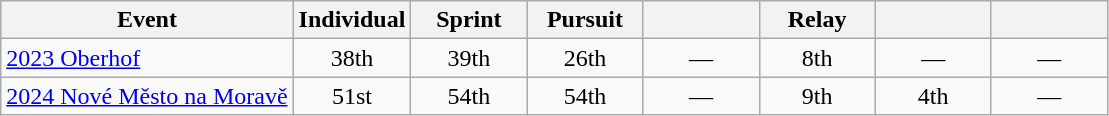<table class="wikitable" style="text-align: center;">
<tr ">
<th>Event</th>
<th style="width:70px;">Individual</th>
<th style="width:70px;">Sprint</th>
<th style="width:70px;">Pursuit</th>
<th style="width:70px;"></th>
<th style="width:70px;">Relay</th>
<th style="width:70px;"></th>
<th style="width:70px;"></th>
</tr>
<tr>
<td align=left> <a href='#'>2023 Oberhof</a></td>
<td>38th</td>
<td>39th</td>
<td>26th</td>
<td>—</td>
<td>8th</td>
<td>—</td>
<td>—</td>
</tr>
<tr>
<td align="left"> <a href='#'>2024 Nové Město na Moravě</a></td>
<td>51st</td>
<td>54th</td>
<td>54th</td>
<td>—</td>
<td>9th</td>
<td>4th</td>
<td>—</td>
</tr>
</table>
